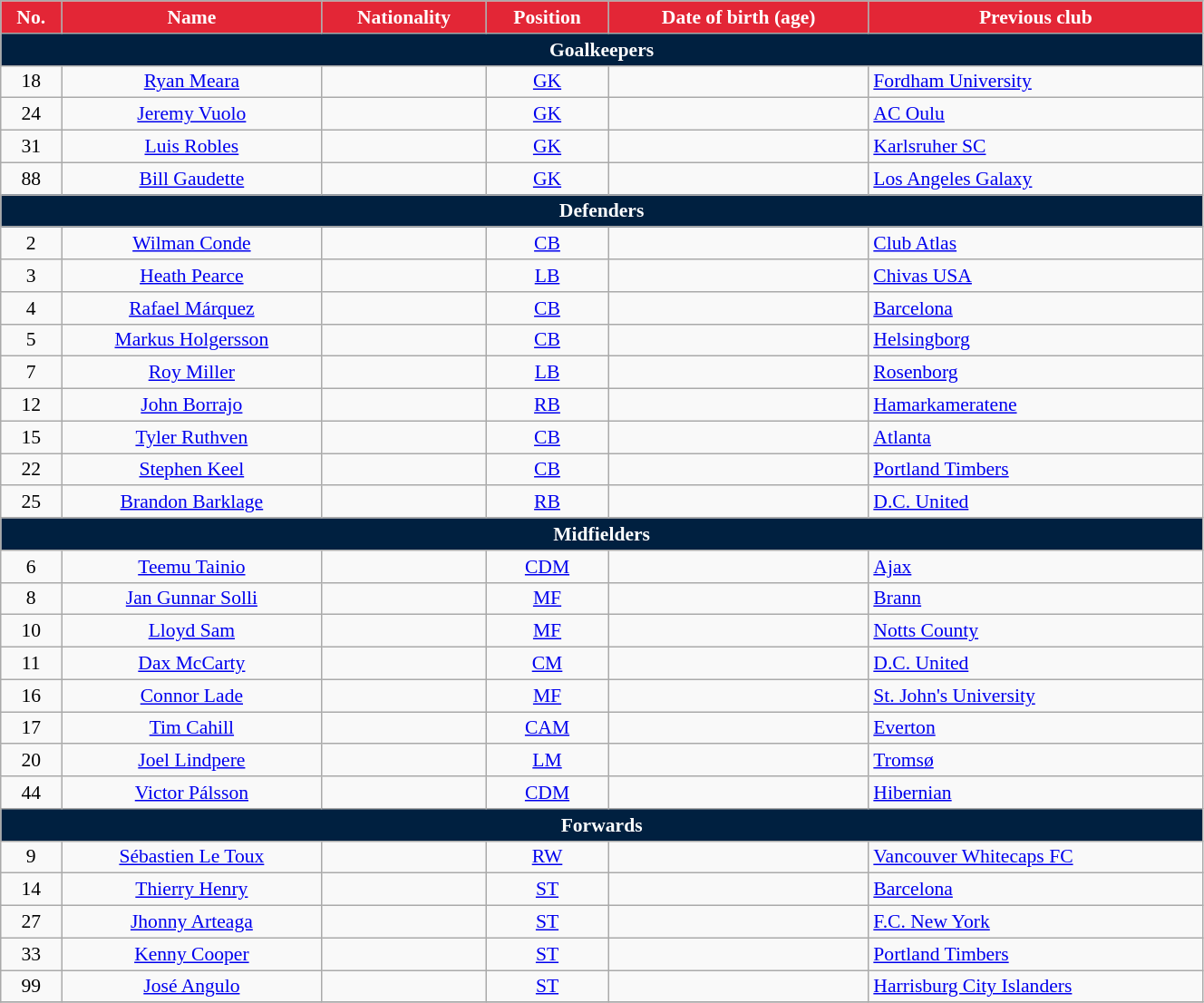<table class="wikitable" style="text-align:center; font-size:90%; width:70%">
<tr>
<th style="background:#E32636; color:white; text-align:center;">No.</th>
<th style="background:#E32636; color:white; text-align:center;">Name</th>
<th style="background:#E32636; color:white; text-align:center;">Nationality</th>
<th style="background:#E32636; color:white; text-align:center;">Position</th>
<th style="background:#E32636; color:white; text-align:center;">Date of birth (age)</th>
<th style="background:#E32636; color:white; text-align:center;">Previous club</th>
</tr>
<tr>
<th colspan="7"  style="background:#002040; color:white; text-align:center;">Goalkeepers</th>
</tr>
<tr>
<td>18</td>
<td><a href='#'>Ryan Meara</a></td>
<td></td>
<td><a href='#'>GK</a></td>
<td></td>
<td align=left> <a href='#'>Fordham University</a></td>
</tr>
<tr>
<td>24</td>
<td><a href='#'>Jeremy Vuolo</a></td>
<td></td>
<td><a href='#'>GK</a></td>
<td></td>
<td align=left> <a href='#'>AC Oulu</a></td>
</tr>
<tr>
<td>31</td>
<td><a href='#'>Luis Robles</a></td>
<td></td>
<td><a href='#'>GK</a></td>
<td></td>
<td align=left> <a href='#'>Karlsruher SC</a></td>
</tr>
<tr>
<td>88</td>
<td><a href='#'>Bill Gaudette</a></td>
<td></td>
<td><a href='#'>GK</a></td>
<td></td>
<td align=left> <a href='#'>Los Angeles Galaxy</a></td>
</tr>
<tr>
<th colspan="6"  style="background:#002040; color:white; text-align:center;">Defenders</th>
</tr>
<tr>
<td>2</td>
<td><a href='#'>Wilman Conde</a></td>
<td></td>
<td><a href='#'>CB</a></td>
<td></td>
<td align=left> <a href='#'>Club Atlas</a></td>
</tr>
<tr>
<td>3</td>
<td><a href='#'>Heath Pearce</a></td>
<td></td>
<td><a href='#'>LB</a></td>
<td></td>
<td align=left> <a href='#'>Chivas USA</a></td>
</tr>
<tr>
<td>4</td>
<td><a href='#'>Rafael Márquez</a></td>
<td></td>
<td><a href='#'>CB</a></td>
<td></td>
<td align=left> <a href='#'>Barcelona</a></td>
</tr>
<tr>
<td>5</td>
<td><a href='#'>Markus Holgersson</a></td>
<td></td>
<td><a href='#'>CB</a></td>
<td></td>
<td align=left> <a href='#'>Helsingborg</a></td>
</tr>
<tr>
<td>7</td>
<td><a href='#'>Roy Miller</a></td>
<td></td>
<td><a href='#'>LB</a></td>
<td></td>
<td align=left> <a href='#'>Rosenborg</a></td>
</tr>
<tr>
<td>12</td>
<td><a href='#'>John Borrajo</a></td>
<td></td>
<td><a href='#'>RB</a></td>
<td></td>
<td align=left> <a href='#'>Hamarkameratene</a></td>
</tr>
<tr>
<td>15</td>
<td><a href='#'>Tyler Ruthven</a></td>
<td></td>
<td><a href='#'>CB</a></td>
<td></td>
<td align=left> <a href='#'>Atlanta</a></td>
</tr>
<tr>
<td>22</td>
<td><a href='#'>Stephen Keel</a></td>
<td></td>
<td><a href='#'>CB</a></td>
<td></td>
<td align=left> <a href='#'>Portland Timbers</a></td>
</tr>
<tr>
<td>25</td>
<td><a href='#'>Brandon Barklage</a></td>
<td></td>
<td><a href='#'>RB</a></td>
<td></td>
<td align=left> <a href='#'>D.C. United</a></td>
</tr>
<tr>
<th colspan="6"  style="background:#002040; color:white; text-align:center;">Midfielders</th>
</tr>
<tr>
<td>6</td>
<td><a href='#'>Teemu Tainio</a></td>
<td></td>
<td><a href='#'>CDM</a></td>
<td></td>
<td align=left> <a href='#'>Ajax</a></td>
</tr>
<tr>
<td>8</td>
<td><a href='#'>Jan Gunnar Solli</a></td>
<td></td>
<td><a href='#'>MF</a></td>
<td></td>
<td align=left> <a href='#'>Brann</a></td>
</tr>
<tr>
<td>10</td>
<td><a href='#'>Lloyd Sam</a></td>
<td></td>
<td><a href='#'>MF</a></td>
<td></td>
<td align=left> <a href='#'>Notts County</a></td>
</tr>
<tr>
<td>11</td>
<td><a href='#'>Dax McCarty</a></td>
<td></td>
<td><a href='#'>CM</a></td>
<td></td>
<td align=left> <a href='#'>D.C. United</a></td>
</tr>
<tr>
<td>16</td>
<td><a href='#'>Connor Lade</a></td>
<td></td>
<td><a href='#'>MF</a></td>
<td></td>
<td align=left> <a href='#'>St. John's University</a></td>
</tr>
<tr>
<td>17</td>
<td><a href='#'>Tim Cahill</a></td>
<td></td>
<td><a href='#'>CAM</a></td>
<td></td>
<td align=left> <a href='#'>Everton</a></td>
</tr>
<tr>
<td>20</td>
<td><a href='#'>Joel Lindpere</a></td>
<td></td>
<td><a href='#'>LM</a></td>
<td></td>
<td align=left> <a href='#'>Tromsø</a></td>
</tr>
<tr>
<td>44</td>
<td><a href='#'>Victor Pálsson</a></td>
<td></td>
<td><a href='#'>CDM</a></td>
<td></td>
<td align=left> <a href='#'>Hibernian</a></td>
</tr>
<tr>
<th colspan="6"  style="background:#002040; color:white; text-align:center;">Forwards</th>
</tr>
<tr>
<td>9</td>
<td><a href='#'>Sébastien Le Toux</a></td>
<td></td>
<td><a href='#'>RW</a></td>
<td></td>
<td align=left> <a href='#'>Vancouver Whitecaps FC</a></td>
</tr>
<tr>
<td>14</td>
<td><a href='#'>Thierry Henry</a></td>
<td></td>
<td><a href='#'>ST</a></td>
<td></td>
<td align=left> <a href='#'>Barcelona</a></td>
</tr>
<tr>
<td>27</td>
<td><a href='#'>Jhonny Arteaga</a></td>
<td></td>
<td><a href='#'>ST</a></td>
<td></td>
<td align=left> <a href='#'>F.C. New York</a></td>
</tr>
<tr>
<td>33</td>
<td><a href='#'>Kenny Cooper</a></td>
<td></td>
<td><a href='#'>ST</a></td>
<td></td>
<td align=left> <a href='#'>Portland Timbers</a></td>
</tr>
<tr>
<td>99</td>
<td><a href='#'>José Angulo</a></td>
<td></td>
<td><a href='#'>ST</a></td>
<td></td>
<td align=left> <a href='#'>Harrisburg City Islanders</a></td>
</tr>
<tr>
</tr>
</table>
